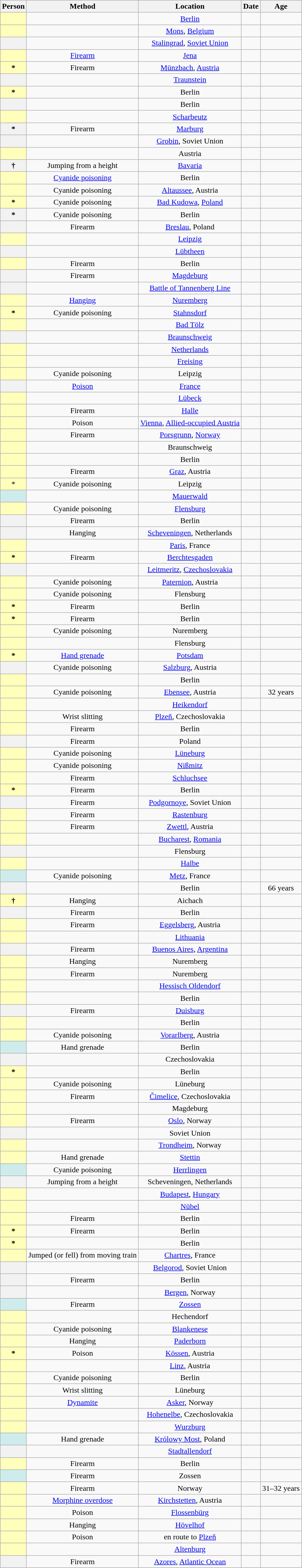<table class="wikitable sortable plainrowheaders" style="text-align:center">
<tr>
<th scope="col">Person</th>
<th scope="col">Method</th>
<th scope="col">Location</th>
<th scope="col">Date</th>
<th scope="col" class="sortable">Age</th>
</tr>
<tr>
<th scope="row" style="text-align:center; background-color: #ffffbb"></th>
<td></td>
<td><a href='#'>Berlin</a></td>
<td></td>
<td></td>
</tr>
<tr>
<th scope="row" style="text-align:center; background-color: #ffffbb"></th>
<td></td>
<td><a href='#'>Mons</a>, <a href='#'>Belgium</a></td>
<td></td>
<td></td>
</tr>
<tr>
<th scope="row" style="text-align:center"></th>
<td></td>
<td><a href='#'>Stalingrad</a>, <a href='#'>Soviet Union</a></td>
<td></td>
<td></td>
</tr>
<tr>
<th scope="row" style="text-align:center; background-color: #ffffbb"></th>
<td><a href='#'>Firearm</a></td>
<td><a href='#'>Jena</a></td>
<td></td>
<td></td>
</tr>
<tr>
<th scope="row" style="text-align:center; background-color: #ffffbb">*</th>
<td>Firearm</td>
<td><a href='#'>Münzbach</a>, <a href='#'>Austria</a></td>
<td></td>
<td></td>
</tr>
<tr>
<th scope="row" style="text-align:center"></th>
<td></td>
<td><a href='#'>Traunstein</a></td>
<td></td>
<td></td>
</tr>
<tr>
<th scope="row" style="text-align:center; background-color: #ffffbb">*</th>
<td></td>
<td>Berlin</td>
<td></td>
<td></td>
</tr>
<tr>
<th scope="row" style="text-align:center"></th>
<td></td>
<td>Berlin</td>
<td></td>
<td></td>
</tr>
<tr>
<th scope="row" style="text-align:center; background-color: #ffffbb"></th>
<td></td>
<td><a href='#'>Scharbeutz</a></td>
<td></td>
<td></td>
</tr>
<tr>
<th scope="row" style="text-align:center">*</th>
<td>Firearm</td>
<td><a href='#'>Marburg</a></td>
<td></td>
<td></td>
</tr>
<tr>
<th scope="row" style="text-align:center"></th>
<td></td>
<td><a href='#'>Grobin</a>, Soviet Union</td>
<td></td>
<td></td>
</tr>
<tr>
<th scope="row" style="text-align:center; background-color: #ffffbb"></th>
<td></td>
<td>Austria</td>
<td></td>
<td></td>
</tr>
<tr>
<th scope="row" style="text-align:center">†</th>
<td>Jumping from a height</td>
<td><a href='#'>Bavaria</a></td>
<td></td>
<td></td>
</tr>
<tr>
<th scope="row" style="text-align:center; background-color: #ffffbb"></th>
<td><a href='#'>Cyanide poisoning</a></td>
<td>Berlin</td>
<td></td>
<td></td>
</tr>
<tr>
<th scope="row" style="text-align:center; background-color: #ffffbb"></th>
<td>Cyanide poisoning</td>
<td><a href='#'>Altaussee</a>, Austria</td>
<td></td>
<td></td>
</tr>
<tr>
<th scope="row" style="text-align:center; background-color: #ffffbb">*</th>
<td>Cyanide poisoning</td>
<td><a href='#'>Bad Kudowa</a>, <a href='#'>Poland</a></td>
<td></td>
<td></td>
</tr>
<tr>
<th scope="row" style="text-align:center">*</th>
<td>Cyanide poisoning</td>
<td>Berlin</td>
<td></td>
<td></td>
</tr>
<tr>
<th scope="row" style="text-align:center"></th>
<td>Firearm</td>
<td><a href='#'>Breslau</a>, Poland</td>
<td></td>
<td></td>
</tr>
<tr>
<th scope="row" style="text-align:center; background-color: #ffffbb"></th>
<td></td>
<td><a href='#'>Leipzig</a></td>
<td></td>
<td></td>
</tr>
<tr>
<th scope="row" style="text-align:center"></th>
<td></td>
<td><a href='#'>Lübtheen</a></td>
<td></td>
<td></td>
</tr>
<tr>
<th scope="row" style="text-align:center; background-color: #ffffbb"></th>
<td>Firearm</td>
<td>Berlin</td>
<td></td>
<td></td>
</tr>
<tr>
<th scope="row" style="text-align:center"></th>
<td>Firearm</td>
<td><a href='#'>Magdeburg</a></td>
<td></td>
<td></td>
</tr>
<tr>
<th scope="row" style="text-align:center"></th>
<td></td>
<td><a href='#'>Battle of Tannenberg Line</a></td>
<td></td>
<td></td>
</tr>
<tr>
<th scope="row" style="text-align:center; background-color: #ffffbb"></th>
<td><a href='#'>Hanging</a></td>
<td><a href='#'>Nuremberg</a></td>
<td></td>
<td></td>
</tr>
<tr>
<th scope="row" style="text-align:center; background-color: #ffffbb">*</th>
<td>Cyanide poisoning</td>
<td><a href='#'>Stahnsdorf</a></td>
<td></td>
<td></td>
</tr>
<tr>
<th scope="row" style="text-align:center; background-color: #ffffbb"></th>
<td></td>
<td><a href='#'>Bad Tölz</a></td>
<td></td>
<td></td>
</tr>
<tr>
<th scope="row" style="text-align:center"></th>
<td></td>
<td><a href='#'>Braunschweig</a></td>
<td></td>
<td></td>
</tr>
<tr>
<th scope="row" style="text-align:center; background-color: #ffffbb"></th>
<td></td>
<td><a href='#'>Netherlands</a></td>
<td></td>
<td></td>
</tr>
<tr>
<th scope="row" style="text-align:center; background-color: #ffffbb"></th>
<td></td>
<td><a href='#'>Freising</a></td>
<td></td>
<td></td>
</tr>
<tr>
<th scope="row" style="text-align:center; background-color: #ffffbb"></th>
<td>Cyanide poisoning</td>
<td>Leipzig</td>
<td></td>
<td></td>
</tr>
<tr>
<th scope="row" style="text-align:center"></th>
<td><a href='#'>Poison</a></td>
<td><a href='#'>France</a></td>
<td></td>
<td></td>
</tr>
<tr>
<th scope="row" style="text-align:center; background-color: #ffffbb"></th>
<td></td>
<td><a href='#'>Lübeck</a></td>
<td></td>
<td></td>
</tr>
<tr>
<th scope="row" style="text-align:center; background-color: #ffffbb"></th>
<td>Firearm</td>
<td><a href='#'>Halle</a></td>
<td></td>
<td></td>
</tr>
<tr>
<th scope="row" style="text-align:center; background-color: #ffffbb"></th>
<td>Poison</td>
<td><a href='#'>Vienna</a>, <a href='#'>Allied-occupied Austria</a></td>
<td></td>
<td></td>
</tr>
<tr>
<th scope="row" style="text-align:center; background-color: #ffffbb"></th>
<td>Firearm</td>
<td><a href='#'>Porsgrunn</a>, <a href='#'>Norway</a></td>
<td></td>
<td></td>
</tr>
<tr>
<th scope="row" style="text-align:center; background-color: #ffffbb"></th>
<td></td>
<td>Braunschweig</td>
<td></td>
<td></td>
</tr>
<tr>
<th scope="row" style="text-align:center; background-color: #ffffbb"></th>
<td></td>
<td>Berlin</td>
<td></td>
<td></td>
</tr>
<tr>
<th scope="row" style="text-align:center; background-color: #ffffbb"></th>
<td>Firearm</td>
<td><a href='#'>Graz</a>, Austria</td>
<td></td>
<td></td>
</tr>
<tr>
<td !scope="row" style="text-align:center; background-color: #ffffbb">*</td>
<td>Cyanide poisoning</td>
<td>Leipzig</td>
<td></td>
<td></td>
</tr>
<tr>
<th scope="row" style="text-align:center; background-color:#CFECEC;"></th>
<td></td>
<td><a href='#'>Mauerwald</a></td>
<td></td>
<td></td>
</tr>
<tr>
<th scope="row" style="text-align:center; background-color: #ffffbb"></th>
<td>Cyanide poisoning</td>
<td><a href='#'>Flensburg</a></td>
<td></td>
<td></td>
</tr>
<tr>
<th scope="row" style="text-align:center"></th>
<td>Firearm</td>
<td>Berlin</td>
<td></td>
<td></td>
</tr>
<tr>
<th scope="row" style="text-align:center"></th>
<td>Hanging</td>
<td><a href='#'>Scheveningen</a>, Netherlands</td>
<td></td>
<td></td>
</tr>
<tr>
<th scope="row" style="text-align:center; background-color: #ffffbb"></th>
<td></td>
<td><a href='#'>Paris</a>, France</td>
<td></td>
<td></td>
</tr>
<tr>
<th scope="row" style="text-align:center; background-color: #ffffbb">*</th>
<td>Firearm</td>
<td><a href='#'>Berchtesgaden</a></td>
<td></td>
<td></td>
</tr>
<tr>
<th scope="row" style="text-align:center"></th>
<td></td>
<td><a href='#'>Leitmeritz</a>, <a href='#'>Czechoslovakia</a></td>
<td></td>
<td></td>
</tr>
<tr>
<th scope="row" style="text-align:center; background-color: #ffffbb"></th>
<td>Cyanide poisoning</td>
<td><a href='#'>Paternion</a>, Austria</td>
<td></td>
<td></td>
</tr>
<tr>
<th scope="row" style="text-align:center; background-color: #ffffbb"></th>
<td>Cyanide poisoning</td>
<td>Flensburg</td>
<td></td>
<td></td>
</tr>
<tr>
<th scope="row" style="text-align:center; background-color: #ffffbb">*</th>
<td>Firearm</td>
<td>Berlin</td>
<td></td>
<td></td>
</tr>
<tr>
<th scope="row" style="text-align:center; background-color: #ffffbb">*</th>
<td>Firearm</td>
<td>Berlin</td>
<td></td>
<td></td>
</tr>
<tr>
<th scope="row" style="text-align:center; background-color: #ffffbb"></th>
<td>Cyanide poisoning</td>
<td>Nuremberg</td>
<td></td>
<td></td>
</tr>
<tr>
<th scope="row" style="text-align:center; background-color: #ffffbb"></th>
<td></td>
<td>Flensburg</td>
<td></td>
<td></td>
</tr>
<tr>
<th scope="row" style="text-align:center; background-color: #ffffbb">*</th>
<td><a href='#'>Hand grenade</a></td>
<td><a href='#'>Potsdam</a></td>
<td></td>
<td></td>
</tr>
<tr>
<th scope="row" style="text-align:center"></th>
<td>Cyanide poisoning</td>
<td><a href='#'>Salzburg</a>, Austria</td>
<td></td>
<td></td>
</tr>
<tr>
<th scope="row" style="text-align:center; background-color: #ffffbb"></th>
<td></td>
<td>Berlin</td>
<td></td>
<td></td>
</tr>
<tr>
<th scope="row" style="text-align:center; background-color: #ffffbb"></th>
<td>Cyanide poisoning</td>
<td><a href='#'>Ebensee</a>, Austria</td>
<td></td>
<td>32 years</td>
</tr>
<tr>
<th scope="row" style="text-align:center; background-color: #ffffbb"></th>
<td></td>
<td><a href='#'>Heikendorf</a></td>
<td></td>
<td></td>
</tr>
<tr>
<th scope="row" style="text-align:center; background-color: #ffffbb"></th>
<td>Wrist slitting</td>
<td><a href='#'>Plzeň</a>, Czechoslovakia</td>
<td></td>
<td></td>
</tr>
<tr>
<th scope="row" style="text-align:center; background-color: #ffffbb"></th>
<td>Firearm</td>
<td>Berlin</td>
<td></td>
<td></td>
</tr>
<tr>
<th scope="row" style="text-align:center"></th>
<td>Firearm</td>
<td>Poland</td>
<td></td>
<td></td>
</tr>
<tr>
<th scope="row" style="text-align:center; background-color: #ffffbb"></th>
<td>Cyanide poisoning</td>
<td><a href='#'>Lüneburg</a></td>
<td></td>
<td></td>
</tr>
<tr>
<th scope="row" style="text-align:center; background-color: #ffffbb"></th>
<td>Cyanide poisoning</td>
<td><a href='#'>Nißmitz</a></td>
<td></td>
<td></td>
</tr>
<tr>
<th scope="row" style="text-align:center; background-color: #ffffbb"></th>
<td>Firearm</td>
<td><a href='#'>Schluchsee</a></td>
<td></td>
<td></td>
</tr>
<tr>
<th scope="row" style="text-align:center; background-color: #ffffbb">*</th>
<td>Firearm</td>
<td>Berlin</td>
<td></td>
<td></td>
</tr>
<tr>
<th scope="row" style="text-align:center"></th>
<td>Firearm</td>
<td><a href='#'>Podgornoye</a>, Soviet Union</td>
<td></td>
<td></td>
</tr>
<tr>
<th scope="row" style="text-align:center; background-color: #ffffbb"></th>
<td>Firearm</td>
<td><a href='#'>Rastenburg</a></td>
<td></td>
<td></td>
</tr>
<tr>
<th scope="row" style="text-align:center; background-color: #ffffbb"></th>
<td>Firearm</td>
<td><a href='#'>Zwettl</a>, Austria</td>
<td></td>
<td></td>
</tr>
<tr>
<th scope="row" style="text-align:center; background-color: #ffffbb"></th>
<td></td>
<td><a href='#'>Bucharest</a>, <a href='#'>Romania</a></td>
<td></td>
<td></td>
</tr>
<tr>
<th scope="row" style="text-align:center"></th>
<td></td>
<td>Flensburg</td>
<td></td>
<td></td>
</tr>
<tr>
<th scope="row" style="text-align:center; background-color: #ffffbb"></th>
<td></td>
<td><a href='#'>Halbe</a></td>
<td></td>
<td></td>
</tr>
<tr>
<th scope="row" style="text-align:center; background-color:#CFECEC;"></th>
<td>Cyanide poisoning</td>
<td><a href='#'>Metz</a>, France</td>
<td></td>
<td></td>
</tr>
<tr>
<th scope="row" style="text-align:center"></th>
<td></td>
<td>Berlin</td>
<td></td>
<td>66 years</td>
</tr>
<tr>
<th scope="row" style="text-align:center; background-color:#ffffbb">†</th>
<td>Hanging</td>
<td>Aichach</td>
<td></td>
<td></td>
</tr>
<tr>
<th scope="row" style="text-align:center"></th>
<td>Firearm</td>
<td>Berlin</td>
<td></td>
<td></td>
</tr>
<tr>
<th scope="row" style="text-align:center; background-color: #ffffbb"></th>
<td>Firearm</td>
<td><a href='#'>Eggelsberg</a>, Austria</td>
<td></td>
<td></td>
</tr>
<tr>
<th scope="row" style="text-align:center; background-color: #ffffbb"></th>
<td></td>
<td><a href='#'>Lithuania</a></td>
<td></td>
<td></td>
</tr>
<tr>
<th scope="row" style="text-align:center"></th>
<td>Firearm</td>
<td><a href='#'>Buenos Aires</a>, <a href='#'>Argentina</a></td>
<td></td>
<td></td>
</tr>
<tr>
<th scope="row" style="text-align:center; background-color: #ffffbb"></th>
<td>Hanging</td>
<td>Nuremberg</td>
<td></td>
<td></td>
</tr>
<tr>
<th scope="row" style="text-align:center; background-color: #ffffbb"></th>
<td>Firearm</td>
<td>Nuremberg</td>
<td></td>
<td></td>
</tr>
<tr>
<th scope="row" style="text-align:center; background-color: #ffffbb"></th>
<td></td>
<td><a href='#'>Hessisch Oldendorf</a></td>
<td></td>
<td></td>
</tr>
<tr>
<th scope="row" style="text-align:center; background-color: #ffffbb"></th>
<td></td>
<td>Berlin</td>
<td></td>
<td></td>
</tr>
<tr>
<th scope="row" style="text-align:center"></th>
<td>Firearm</td>
<td><a href='#'>Duisburg</a></td>
<td></td>
<td></td>
</tr>
<tr>
<th scope="row" style="text-align:center; background-color: #ffffbb"></th>
<td></td>
<td>Berlin</td>
<td></td>
<td></td>
</tr>
<tr>
<th scope="row" style="text-align:center; background-color: #ffffbb"></th>
<td>Cyanide poisoning</td>
<td><a href='#'>Vorarlberg</a>, Austria</td>
<td></td>
<td></td>
</tr>
<tr>
<th scope="row" style="text-align:center; background-color:#CFECEC;"></th>
<td>Hand grenade</td>
<td>Berlin</td>
<td></td>
<td></td>
</tr>
<tr>
<th scope="row" style="text-align:center"></th>
<td></td>
<td>Czechoslovakia</td>
<td></td>
<td></td>
</tr>
<tr>
<th scope="row" style="text-align:center; background-color: #ffffbb">*</th>
<td></td>
<td>Berlin</td>
<td></td>
<td></td>
</tr>
<tr>
<th scope="row" style="text-align:center; background-color: #ffffbb"></th>
<td>Cyanide poisoning</td>
<td>Lüneburg</td>
<td></td>
<td></td>
</tr>
<tr>
<th scope="row" style="text-align:center; background-color: #ffffbb"></th>
<td>Firearm</td>
<td><a href='#'>Čimelice</a>, Czechoslovakia</td>
<td></td>
<td></td>
</tr>
<tr>
<th scope="row" style="text-align:center; background-color: #ffffbb"></th>
<td></td>
<td>Magdeburg</td>
<td></td>
<td></td>
</tr>
<tr>
<th scope="row" style="text-align:center; background-color: #ffffbb"></th>
<td>Firearm</td>
<td><a href='#'>Oslo</a>, Norway</td>
<td></td>
<td></td>
</tr>
<tr>
<th scope="row" style="text-align:center"></th>
<td></td>
<td>Soviet Union</td>
<td></td>
<td></td>
</tr>
<tr>
<th scope="row" style="text-align:center; background-color: #ffffbb"></th>
<td></td>
<td><a href='#'>Trondheim</a>, Norway</td>
<td></td>
<td></td>
</tr>
<tr>
<th scope="row" style="text-align:center; background-color: #ffffbb"></th>
<td>Hand grenade</td>
<td><a href='#'>Stettin</a></td>
<td></td>
<td></td>
</tr>
<tr>
<th scope="row" style="text-align:center; background-color:#CFECEC;"></th>
<td>Cyanide poisoning</td>
<td><a href='#'>Herrlingen</a></td>
<td></td>
<td></td>
</tr>
<tr>
<th scope="row" style="text-align:center"></th>
<td>Jumping from a height</td>
<td>Scheveningen, Netherlands</td>
<td></td>
<td></td>
</tr>
<tr>
<th scope="row" style="text-align:center; background-color: #ffffbb"></th>
<td></td>
<td><a href='#'>Budapest</a>, <a href='#'>Hungary</a></td>
<td></td>
<td></td>
</tr>
<tr>
<th scope="row" style="text-align:center; background-color: #ffffbb"></th>
<td></td>
<td><a href='#'>Nübel</a></td>
<td></td>
<td></td>
</tr>
<tr>
<th scope="row" style="text-align:center; background-color: #ffffbb"></th>
<td>Firearm</td>
<td>Berlin</td>
<td></td>
<td></td>
</tr>
<tr>
<th scope="row" style="text-align:center; background-color: #ffffbb">*</th>
<td>Firearm</td>
<td>Berlin</td>
<td></td>
<td></td>
</tr>
<tr>
<th scope="row" style="text-align:center; background-color: #ffffbb">*</th>
<td></td>
<td>Berlin</td>
<td></td>
<td></td>
</tr>
<tr>
<th scope="row" style="text-align:center; background-color: #ffffbb"></th>
<td>Jumped (or fell) from moving train</td>
<td><a href='#'>Chartres</a>, France</td>
<td></td>
<td></td>
</tr>
<tr>
<th scope="row" style="text-align:center"></th>
<td></td>
<td><a href='#'>Belgorod</a>, Soviet Union</td>
<td></td>
<td></td>
</tr>
<tr>
<th scope="row" style="text-align:center"></th>
<td>Firearm</td>
<td>Berlin</td>
<td></td>
<td></td>
</tr>
<tr>
<th scope="row" style="text-align:center"></th>
<td></td>
<td><a href='#'>Bergen</a>, Norway</td>
<td></td>
<td></td>
</tr>
<tr>
<th scope="row" style="text-align:center; background-color:#CFECEC;"></th>
<td>Firearm</td>
<td><a href='#'>Zossen</a></td>
<td></td>
<td></td>
</tr>
<tr>
<td !scope="row" style="text-align:center; background-color: #ffffbb"></td>
<td></td>
<td>Hechendorf</td>
<td></td>
<td></td>
</tr>
<tr>
<th scope="row" style="text-align:center; background-color: #ffffbb"></th>
<td>Cyanide poisoning</td>
<td><a href='#'>Blankenese</a></td>
<td></td>
<td></td>
</tr>
<tr>
<th scope="row" style="text-align:center; background-color: #ffffbb"></th>
<td>Hanging</td>
<td><a href='#'>Paderborn</a></td>
<td></td>
<td></td>
</tr>
<tr>
<th scope="row" style="text-align:center; background-color: #ffffbb">*</th>
<td>Poison</td>
<td><a href='#'>Kössen</a>, Austria</td>
<td></td>
<td></td>
</tr>
<tr>
<th scope="row" style="text-align:center; background-color: #ffffbb"></th>
<td></td>
<td><a href='#'>Linz</a>, Austria</td>
<td></td>
<td></td>
</tr>
<tr>
<th scope="row" style="text-align:center; background-color: #ffffbb"></th>
<td>Cyanide poisoning</td>
<td>Berlin</td>
<td></td>
<td></td>
</tr>
<tr>
<th scope="row" style="text-align:center; background-color: #ffffbb"></th>
<td>Wrist slitting</td>
<td>Lüneburg</td>
<td></td>
<td></td>
</tr>
<tr>
<th scope="row" style="text-align:center; background-color: #ffffbb"></th>
<td><a href='#'>Dynamite</a></td>
<td><a href='#'>Asker</a>, Norway</td>
<td></td>
<td></td>
</tr>
<tr>
<th scope="row" style="text-align:center; background-color: #ffffbb"></th>
<td></td>
<td><a href='#'>Hohenelbe</a>, Czechoslovakia</td>
<td></td>
<td></td>
</tr>
<tr>
<th scope="row" style="text-align:center; background-color: #ffffbb"></th>
<td></td>
<td><a href='#'>Wurzburg</a></td>
<td></td>
<td></td>
</tr>
<tr>
<th scope="row" style="text-align:center; background-color:#CFECEC;"></th>
<td>Hand grenade</td>
<td><a href='#'>Królowy Most</a>, Poland</td>
<td></td>
<td></td>
</tr>
<tr>
<th scope="row" style="text-align:center"></th>
<td></td>
<td><a href='#'>Stadtallendorf</a></td>
<td></td>
<td></td>
</tr>
<tr>
<th scope="row" style="text-align:center; background-color: #ffffbb"></th>
<td>Firearm</td>
<td>Berlin</td>
<td></td>
<td></td>
</tr>
<tr>
<th scope="row" style="text-align:center; background-color:#CFECEC;"></th>
<td>Firearm</td>
<td>Zossen</td>
<td></td>
<td></td>
</tr>
<tr>
<th scope="row" style="text-align:center; background-color: #ffffbb"></th>
<td>Firearm</td>
<td>Norway</td>
<td></td>
<td>31–32 years</td>
</tr>
<tr>
<th scope="row" style="text-align:center; background-color: #ffffbb"></th>
<td><a href='#'>Morphine overdose</a></td>
<td><a href='#'>Kirchstetten</a>, Austria</td>
<td></td>
<td></td>
</tr>
<tr>
<th scope="row" style="text-align:center; background-color: #ffffbb"></th>
<td>Poison</td>
<td><a href='#'>Flossenbürg</a></td>
<td></td>
<td></td>
</tr>
<tr>
<th scope="row" style="text-align:center; background-color: #ffffbb"></th>
<td>Hanging</td>
<td><a href='#'>Hövelhof</a></td>
<td></td>
<td></td>
</tr>
<tr>
<th scope="row" style="text-align:center; background-color: #ffffbb"></th>
<td>Poison</td>
<td>en route to <a href='#'>Plzeň</a></td>
<td></td>
<td></td>
</tr>
<tr>
<th scope="row" style="text-align:center; background-color: #ffffbb"></th>
<td></td>
<td><a href='#'>Altenburg</a></td>
<td></td>
<td></td>
</tr>
<tr>
<th scope="row" style="text-align:center"></th>
<td>Firearm</td>
<td><a href='#'>Azores</a>, <a href='#'>Atlantic Ocean</a></td>
<td></td>
<td></td>
</tr>
</table>
